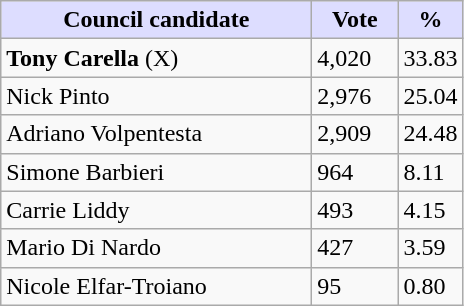<table class="wikitable">
<tr>
<th style="background:#ddf; width:200px;">Council candidate</th>
<th style="background:#ddf; width:50px;">Vote</th>
<th style="background:#ddf; width:30px;">%</th>
</tr>
<tr>
<td><strong>Tony Carella</strong> (X)</td>
<td>4,020</td>
<td>33.83</td>
</tr>
<tr>
<td>Nick Pinto</td>
<td>2,976</td>
<td>25.04</td>
</tr>
<tr>
<td>Adriano Volpentesta</td>
<td>2,909</td>
<td>24.48</td>
</tr>
<tr>
<td>Simone Barbieri</td>
<td>964</td>
<td>8.11</td>
</tr>
<tr>
<td>Carrie Liddy</td>
<td>493</td>
<td>4.15</td>
</tr>
<tr>
<td>Mario Di Nardo</td>
<td>427</td>
<td>3.59</td>
</tr>
<tr>
<td>Nicole Elfar-Troiano</td>
<td>95</td>
<td>0.80</td>
</tr>
</table>
